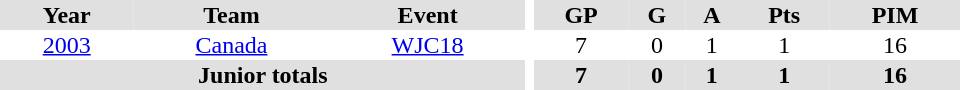<table border="0" cellpadding="1" cellspacing="0" ID="Table3" style="text-align:center; width:40em">
<tr ALIGN="center" bgcolor="#e0e0e0">
<th>Year</th>
<th>Team</th>
<th>Event</th>
<th rowspan="99" bgcolor="#ffffff"></th>
<th>GP</th>
<th>G</th>
<th>A</th>
<th>Pts</th>
<th>PIM</th>
</tr>
<tr>
<td><a href='#'>2003</a></td>
<td><a href='#'>Canada</a></td>
<td><a href='#'>WJC18</a></td>
<td>7</td>
<td>0</td>
<td>1</td>
<td>1</td>
<td>16</td>
</tr>
<tr bgcolor="#e0e0e0">
<th colspan="3">Junior totals</th>
<th>7</th>
<th>0</th>
<th>1</th>
<th>1</th>
<th>16</th>
</tr>
</table>
